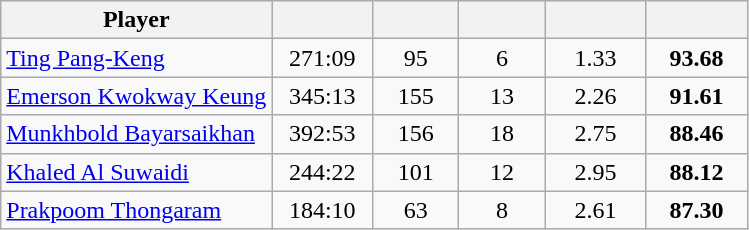<table class="wikitable sortable" style="text-align:center;">
<tr>
<th>Player</th>
<th width="60px"></th>
<th width="50px"></th>
<th width="50px"></th>
<th width="60px"></th>
<th width="60px"></th>
</tr>
<tr>
<td style="text-align:left;"> <a href='#'>Ting Pang-Keng</a></td>
<td>271:09</td>
<td>95</td>
<td>6</td>
<td>1.33</td>
<td><strong>93.68</strong></td>
</tr>
<tr>
<td style="text-align:left;"> <a href='#'>Emerson Kwokway Keung</a></td>
<td>345:13</td>
<td>155</td>
<td>13</td>
<td>2.26</td>
<td><strong>91.61</strong></td>
</tr>
<tr>
<td style="text-align:left;"> <a href='#'>Munkhbold Bayarsaikhan</a></td>
<td>392:53</td>
<td>156</td>
<td>18</td>
<td>2.75</td>
<td><strong>88.46</strong></td>
</tr>
<tr>
<td style="text-align:left;"> <a href='#'>Khaled Al Suwaidi</a></td>
<td>244:22</td>
<td>101</td>
<td>12</td>
<td>2.95</td>
<td><strong>88.12</strong></td>
</tr>
<tr>
<td style="text-align:left;"> <a href='#'>Prakpoom Thongaram</a></td>
<td>184:10</td>
<td>63</td>
<td>8</td>
<td>2.61</td>
<td><strong>87.30</strong></td>
</tr>
</table>
